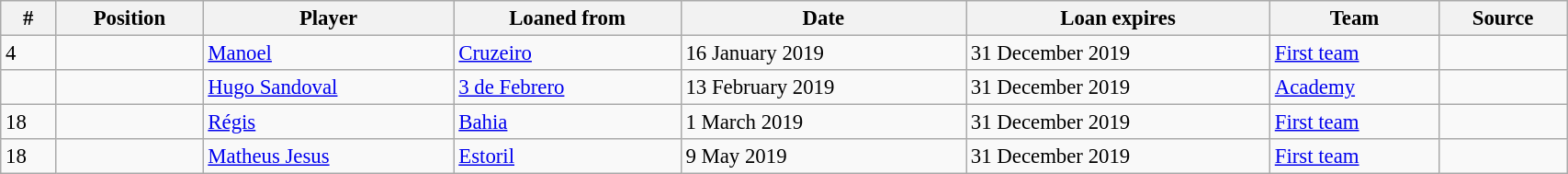<table class="wikitable sortable" style="width:90%; text-align:center; font-size:95%; text-align:left;">
<tr>
<th><strong>#</strong></th>
<th><strong>Position </strong></th>
<th><strong>Player </strong></th>
<th><strong>Loaned from</strong></th>
<th><strong>Date </strong></th>
<th><strong>Loan expires </strong></th>
<th><strong>Team</strong></th>
<th><strong>Source</strong></th>
</tr>
<tr>
<td>4</td>
<td></td>
<td> <a href='#'>Manoel</a></td>
<td> <a href='#'>Cruzeiro</a></td>
<td>16 January 2019</td>
<td>31 December 2019</td>
<td><a href='#'>First team</a></td>
<td></td>
</tr>
<tr>
<td></td>
<td></td>
<td> <a href='#'>Hugo Sandoval</a></td>
<td> <a href='#'>3 de Febrero</a></td>
<td>13 February 2019</td>
<td>31 December 2019</td>
<td><a href='#'>Academy</a></td>
<td></td>
</tr>
<tr>
<td>18</td>
<td></td>
<td> <a href='#'>Régis</a></td>
<td> <a href='#'>Bahia</a></td>
<td>1 March 2019</td>
<td>31 December 2019</td>
<td><a href='#'>First team</a></td>
<td></td>
</tr>
<tr>
<td>18</td>
<td></td>
<td> <a href='#'>Matheus Jesus</a></td>
<td> <a href='#'>Estoril</a></td>
<td>9 May 2019</td>
<td>31 December 2019 </td>
<td><a href='#'>First team</a></td>
<td></td>
</tr>
</table>
